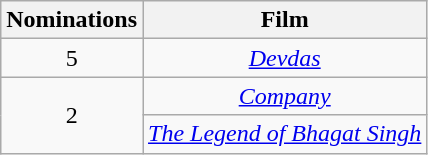<table class="wikitable plainrowheaders" style="text-align:center;">
<tr>
<th scope="col" style="width:55px;">Nominations</th>
<th scope="col" style="text-align:center;">Film</th>
</tr>
<tr>
<td scope="row" style="text-align:center">5</td>
<td><a href='#'><em>Devdas</em></a></td>
</tr>
<tr>
<td rowspan="2" scope="row" style="text-align:center">2</td>
<td><a href='#'><em>Company</em></a></td>
</tr>
<tr>
<td><em><a href='#'>The Legend of Bhagat Singh</a></em></td>
</tr>
</table>
